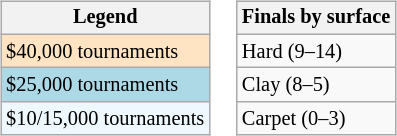<table>
<tr valign=top>
<td><br><table class=wikitable style="font-size:85%">
<tr>
<th>Legend</th>
</tr>
<tr style="background:#ffe4c4;">
<td>$40,000 tournaments</td>
</tr>
<tr bgcolor=lightblue>
<td>$25,000 tournaments</td>
</tr>
<tr bgcolor="f0f8ff">
<td>$10/15,000 tournaments</td>
</tr>
</table>
</td>
<td><br><table class=wikitable style="font-size:85%">
<tr>
<th>Finals by surface</th>
</tr>
<tr>
<td>Hard (9–14)</td>
</tr>
<tr>
<td>Clay (8–5)</td>
</tr>
<tr>
<td>Carpet (0–3)</td>
</tr>
</table>
</td>
</tr>
</table>
